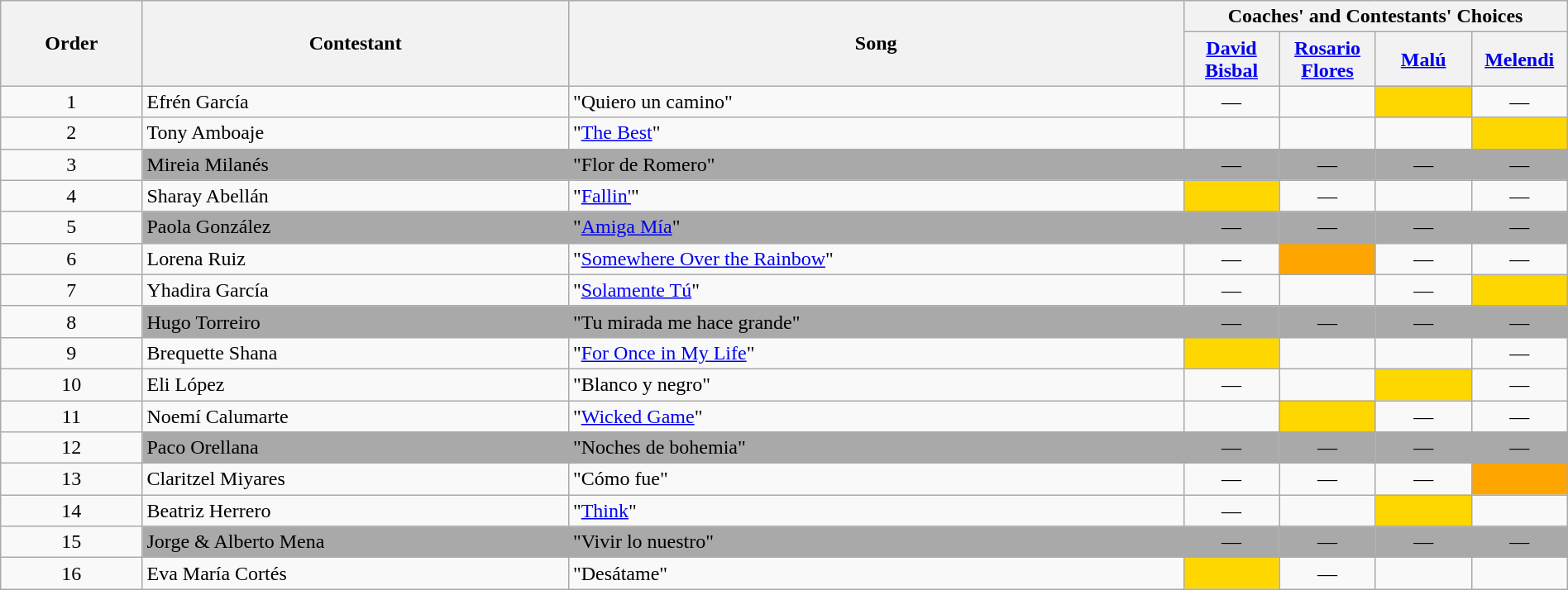<table class="wikitable" style="width:100%;">
<tr>
<th rowspan=2>Order</th>
<th rowspan=2>Contestant</th>
<th rowspan=2>Song</th>
<th colspan=4>Coaches' and Contestants' Choices</th>
</tr>
<tr>
<th width="70"><a href='#'>David Bisbal</a></th>
<th width="70"><a href='#'>Rosario Flores</a></th>
<th width="70"><a href='#'>Malú</a></th>
<th width="70"><a href='#'>Melendi</a></th>
</tr>
<tr>
<td align="center">1</td>
<td>Efrén García</td>
<td>"Quiero un camino"</td>
<td align="center">—</td>
<td style=";text-align:center;"></td>
<td style="background:gold;text-align:center;"></td>
<td align="center">—</td>
</tr>
<tr>
<td align="center">2</td>
<td>Tony Amboaje</td>
<td>"<a href='#'>The Best</a>"</td>
<td style=";text-align:center;"></td>
<td style=";text-align:center;"></td>
<td style=";text-align:center;"></td>
<td style="background:gold;text-align:center;"></td>
</tr>
<tr>
<td align="center">3</td>
<td style="background:darkgrey;text-align:left;">Mireia Milanés</td>
<td style="background:darkgrey;text-align:left;">"Flor de Romero"</td>
<td style="background:darkgrey;text-align:center;">—</td>
<td style="background:darkgrey;text-align:center;">—</td>
<td style="background:darkgrey;text-align:center;">—</td>
<td style="background:darkgrey;text-align:center;">—</td>
</tr>
<tr>
<td align="center">4</td>
<td>Sharay Abellán</td>
<td>"<a href='#'>Fallin'</a>"</td>
<td style="background:gold;text-align:center;"></td>
<td align="center">—</td>
<td style=";text-align:center;"></td>
<td align="center">—</td>
</tr>
<tr>
<td align="center">5</td>
<td style="background:darkgrey;text-align:left;">Paola González</td>
<td style="background:darkgrey;text-align:left;">"<a href='#'>Amiga Mía</a>"</td>
<td style="background:darkgrey;text-align:center;">—</td>
<td style="background:darkgrey;text-align:center;">—</td>
<td style="background:darkgrey;text-align:center;">—</td>
<td style="background:darkgrey;text-align:center;">—</td>
</tr>
<tr>
<td align="center">6</td>
<td>Lorena Ruiz</td>
<td>"<a href='#'>Somewhere Over the Rainbow</a>"</td>
<td align="center">—</td>
<td style="background:orange;text-align:center;"></td>
<td align="center">—</td>
<td align="center">—</td>
</tr>
<tr>
<td align="center">7</td>
<td>Yhadira García</td>
<td>"<a href='#'>Solamente Tú</a>"</td>
<td align="center">—</td>
<td style=";text-align:center;"></td>
<td align="center">—</td>
<td style="background:gold;text-align:center;"></td>
</tr>
<tr>
<td align="center">8</td>
<td style="background:darkgrey;text-align:left;">Hugo Torreiro</td>
<td style="background:darkgrey;text-align:left;">"Tu mirada me hace grande"</td>
<td style="background:darkgrey;text-align:center;">—</td>
<td style="background:darkgrey;text-align:center;">—</td>
<td style="background:darkgrey;text-align:center;">—</td>
<td style="background:darkgrey;text-align:center;">—</td>
</tr>
<tr>
<td align="center">9</td>
<td>Brequette Shana</td>
<td>"<a href='#'>For Once in My Life</a>"</td>
<td style="background:gold;text-align:center;"></td>
<td style=";text-align:center;"></td>
<td style=";text-align:center;"></td>
<td align="center">—</td>
</tr>
<tr>
<td align="center">10</td>
<td>Eli López</td>
<td>"Blanco y negro"</td>
<td align="center">—</td>
<td style=";text-align:center;"></td>
<td style="background:gold;text-align:center;"></td>
<td align="center">—</td>
</tr>
<tr>
<td align="center">11</td>
<td>Noemí Calumarte</td>
<td>"<a href='#'>Wicked Game</a>"</td>
<td style=";text-align:center;"></td>
<td style="background:gold;text-align:center;"></td>
<td align="center">—</td>
<td align="center">—</td>
</tr>
<tr>
<td align="center">12</td>
<td style="background:darkgrey;text-align:left;">Paco Orellana</td>
<td style="background:darkgrey;text-align:left;">"Noches de bohemia"</td>
<td style="background:darkgrey;text-align:center;">—</td>
<td style="background:darkgrey;text-align:center;">—</td>
<td style="background:darkgrey;text-align:center;">—</td>
<td style="background:darkgrey;text-align:center;">—</td>
</tr>
<tr>
<td align="center">13</td>
<td>Claritzel Miyares</td>
<td>"Cómo fue"</td>
<td align="center">—</td>
<td align="center">—</td>
<td align="center">—</td>
<td style="background:orange;text-align:center;"></td>
</tr>
<tr>
<td align="center">14</td>
<td>Beatriz Herrero</td>
<td>"<a href='#'>Think</a>"</td>
<td align="center">—</td>
<td style=";text-align:center;"></td>
<td style="background:gold;text-align:center;"></td>
<td style=";text-align:center;"></td>
</tr>
<tr>
<td align="center">15</td>
<td style="background:darkgrey;text-align:left;">Jorge & Alberto Mena</td>
<td style="background:darkgrey;text-align:left;">"Vivir lo nuestro"</td>
<td style="background:darkgrey;text-align:center;">—</td>
<td style="background:darkgrey;text-align:center;">—</td>
<td style="background:darkgrey;text-align:center;">—</td>
<td style="background:darkgrey;text-align:center;">—</td>
</tr>
<tr>
<td align="center">16</td>
<td>Eva María Cortés</td>
<td>"Desátame"</td>
<td style="background:gold;text-align:center;"></td>
<td align="center">—</td>
<td style=";text-align:center;"></td>
<td style=";text-align:center;"></td>
</tr>
</table>
